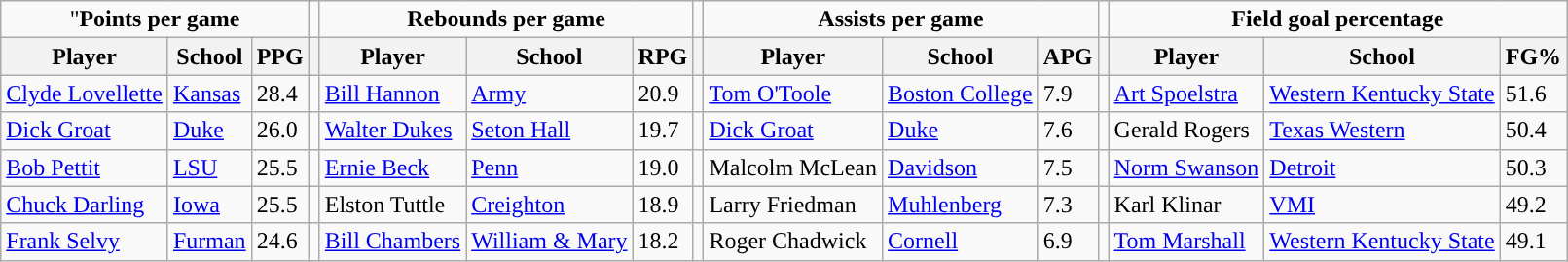<table class="wikitable" style="text-align: left;">
<tr>
<td colspan=3 style="text-align: center;">"<strong>Points per game</strong></td>
<td></td>
<td colspan=3 style="text-align: center;"><strong>Rebounds per game</strong></td>
<td></td>
<td colspan=3 style="text-align: center;"><strong>Assists per game</strong></td>
<td></td>
<td colspan=3 style="text-align: center;"><strong>Field goal percentage</strong></td>
</tr>
<tr>
<th>Player</th>
<th>School</th>
<th>PPG</th>
<th></th>
<th>Player</th>
<th>School</th>
<th>RPG</th>
<th></th>
<th>Player</th>
<th>School</th>
<th>APG</th>
<th></th>
<th>Player</th>
<th>School</th>
<th>FG%</th>
</tr>
<tr>
<td align="left"><a href='#'>Clyde Lovellette</a></td>
<td><a href='#'>Kansas</a></td>
<td>28.4</td>
<td></td>
<td><a href='#'>Bill Hannon</a></td>
<td><a href='#'>Army</a></td>
<td>20.9</td>
<td></td>
<td><a href='#'>Tom O'Toole</a></td>
<td><a href='#'>Boston College</a></td>
<td>7.9</td>
<td></td>
<td><a href='#'>Art Spoelstra</a></td>
<td><a href='#'>Western Kentucky State</a></td>
<td>51.6</td>
</tr>
<tr>
<td align="left"><a href='#'>Dick Groat</a></td>
<td><a href='#'>Duke</a></td>
<td>26.0</td>
<td></td>
<td><a href='#'>Walter Dukes</a></td>
<td><a href='#'>Seton Hall</a></td>
<td>19.7</td>
<td></td>
<td><a href='#'>Dick Groat</a></td>
<td><a href='#'>Duke</a></td>
<td>7.6</td>
<td></td>
<td>Gerald Rogers</td>
<td><a href='#'>Texas Western</a></td>
<td>50.4</td>
</tr>
<tr>
<td align="left"><a href='#'>Bob Pettit</a></td>
<td><a href='#'>LSU</a></td>
<td>25.5</td>
<td></td>
<td><a href='#'>Ernie Beck</a></td>
<td><a href='#'>Penn</a></td>
<td>19.0</td>
<td></td>
<td>Malcolm McLean</td>
<td><a href='#'>Davidson</a></td>
<td>7.5</td>
<td></td>
<td><a href='#'>Norm Swanson</a></td>
<td><a href='#'>Detroit</a></td>
<td>50.3</td>
</tr>
<tr>
<td align="left"><a href='#'>Chuck Darling</a></td>
<td><a href='#'>Iowa</a></td>
<td>25.5</td>
<td></td>
<td>Elston Tuttle</td>
<td><a href='#'>Creighton</a></td>
<td>18.9</td>
<td></td>
<td>Larry Friedman</td>
<td><a href='#'>Muhlenberg</a></td>
<td>7.3</td>
<td></td>
<td>Karl Klinar</td>
<td><a href='#'>VMI</a></td>
<td>49.2</td>
</tr>
<tr>
<td align="left"><a href='#'>Frank Selvy</a></td>
<td><a href='#'>Furman</a></td>
<td>24.6</td>
<td></td>
<td><a href='#'>Bill Chambers</a></td>
<td><a href='#'>William & Mary</a></td>
<td>18.2</td>
<td></td>
<td>Roger Chadwick</td>
<td><a href='#'>Cornell</a></td>
<td>6.9</td>
<td></td>
<td><a href='#'>Tom Marshall</a></td>
<td><a href='#'>Western Kentucky State</a></td>
<td>49.1</td>
</tr>
</table>
